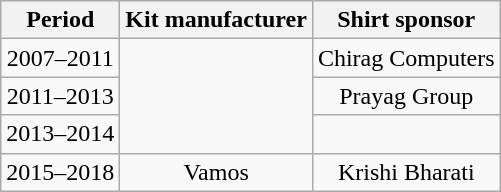<table class="wikitable" style="text-align:center;margin-left:1em;float:center">
<tr>
<th>Period</th>
<th>Kit manufacturer</th>
<th>Shirt sponsor</th>
</tr>
<tr>
<td>2007–2011</td>
<td rowspan=3></td>
<td>Chirag Computers</td>
</tr>
<tr>
<td>2011–2013</td>
<td>Prayag Group</td>
</tr>
<tr>
<td>2013–2014</td>
<td></td>
</tr>
<tr>
<td>2015–2018</td>
<td>Vamos</td>
<td>Krishi Bharati</td>
</tr>
</table>
